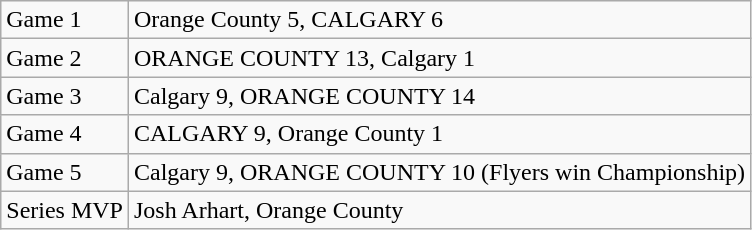<table class="wikitable">
<tr>
<td>Game 1</td>
<td>Orange County 5, CALGARY 6</td>
</tr>
<tr>
<td>Game 2</td>
<td>ORANGE COUNTY 13, Calgary 1</td>
</tr>
<tr>
<td>Game 3</td>
<td>Calgary 9, ORANGE COUNTY 14</td>
</tr>
<tr>
<td>Game 4</td>
<td>CALGARY 9, Orange County 1</td>
</tr>
<tr>
<td>Game 5</td>
<td>Calgary 9, ORANGE COUNTY 10 (Flyers win Championship)</td>
</tr>
<tr>
<td>Series MVP</td>
<td>Josh Arhart, Orange County</td>
</tr>
</table>
